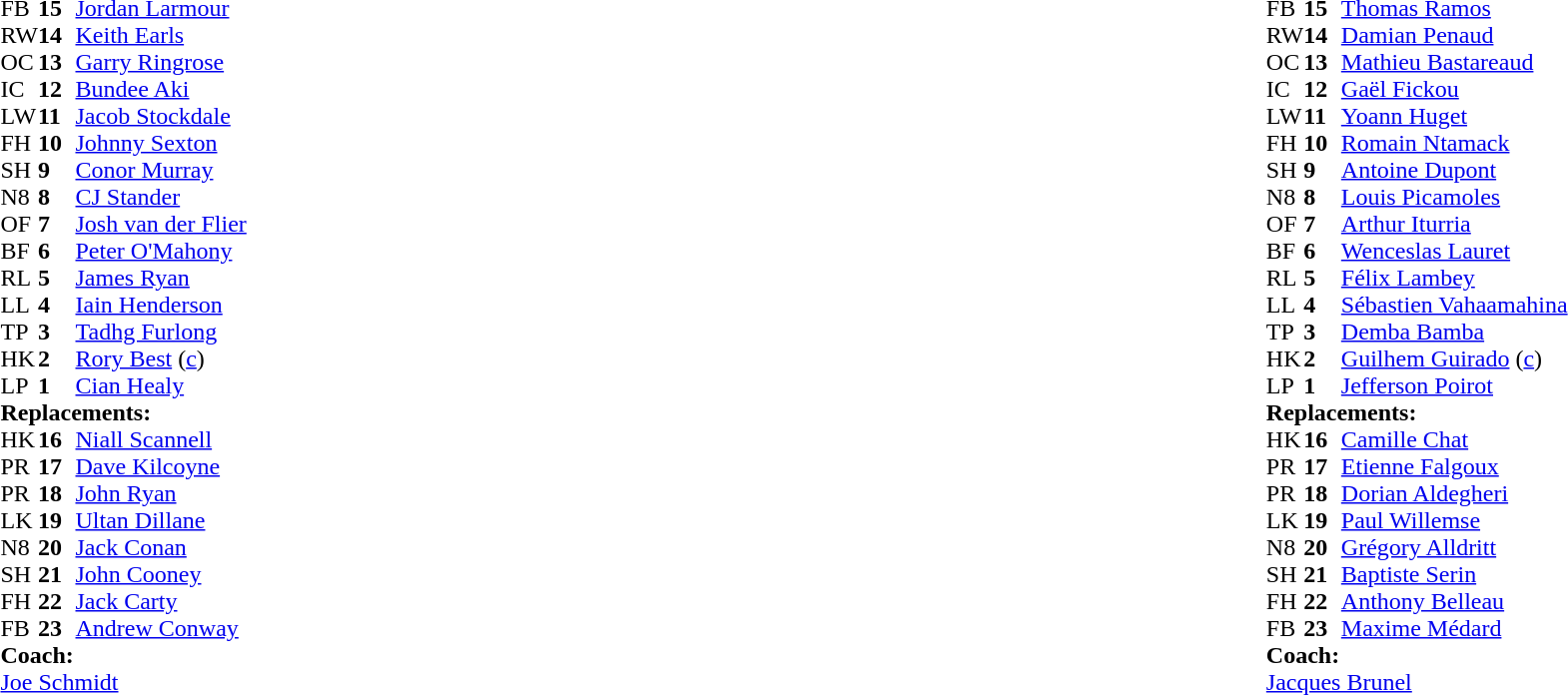<table style="width:100%">
<tr>
<td style="vertical-align:top; width:50%"><br><table cellspacing="0" cellpadding="0">
<tr>
<th width="25"></th>
<th width="25"></th>
</tr>
<tr>
<td>FB</td>
<td><strong>15</strong></td>
<td><a href='#'>Jordan Larmour</a></td>
</tr>
<tr>
<td>RW</td>
<td><strong>14</strong></td>
<td><a href='#'>Keith Earls</a></td>
<td></td>
<td></td>
</tr>
<tr>
<td>OC</td>
<td><strong>13</strong></td>
<td><a href='#'>Garry Ringrose</a></td>
</tr>
<tr>
<td>IC</td>
<td><strong>12</strong></td>
<td><a href='#'>Bundee Aki</a></td>
</tr>
<tr>
<td>LW</td>
<td><strong>11</strong></td>
<td><a href='#'>Jacob Stockdale</a></td>
</tr>
<tr>
<td>FH</td>
<td><strong>10</strong></td>
<td><a href='#'>Johnny Sexton</a></td>
<td></td>
<td></td>
</tr>
<tr>
<td>SH</td>
<td><strong>9</strong></td>
<td><a href='#'>Conor Murray</a></td>
<td></td>
<td></td>
</tr>
<tr>
<td>N8</td>
<td><strong>8</strong></td>
<td><a href='#'>CJ Stander</a></td>
</tr>
<tr>
<td>OF</td>
<td><strong>7</strong></td>
<td><a href='#'>Josh van der Flier</a></td>
<td></td>
<td></td>
</tr>
<tr>
<td>BF</td>
<td><strong>6</strong></td>
<td><a href='#'>Peter O'Mahony</a></td>
</tr>
<tr>
<td>RL</td>
<td><strong>5</strong></td>
<td><a href='#'>James Ryan</a></td>
</tr>
<tr>
<td>LL</td>
<td><strong>4</strong></td>
<td><a href='#'>Iain Henderson</a></td>
<td></td>
<td></td>
</tr>
<tr>
<td>TP</td>
<td><strong>3</strong></td>
<td><a href='#'>Tadhg Furlong</a></td>
<td></td>
<td></td>
</tr>
<tr>
<td>HK</td>
<td><strong>2</strong></td>
<td><a href='#'>Rory Best</a> (<a href='#'>c</a>)</td>
<td></td>
<td></td>
</tr>
<tr>
<td>LP</td>
<td><strong>1</strong></td>
<td><a href='#'>Cian Healy</a></td>
<td></td>
<td></td>
</tr>
<tr>
<td colspan=3><strong>Replacements:</strong></td>
</tr>
<tr>
<td>HK</td>
<td><strong>16</strong></td>
<td><a href='#'>Niall Scannell</a></td>
<td></td>
<td></td>
</tr>
<tr>
<td>PR</td>
<td><strong>17</strong></td>
<td><a href='#'>Dave Kilcoyne</a></td>
<td></td>
<td></td>
</tr>
<tr>
<td>PR</td>
<td><strong>18</strong></td>
<td><a href='#'>John Ryan</a></td>
<td></td>
<td></td>
</tr>
<tr>
<td>LK</td>
<td><strong>19</strong></td>
<td><a href='#'>Ultan Dillane</a></td>
<td></td>
<td></td>
</tr>
<tr>
<td>N8</td>
<td><strong>20</strong></td>
<td><a href='#'>Jack Conan</a></td>
<td></td>
<td></td>
</tr>
<tr>
<td>SH</td>
<td><strong>21</strong></td>
<td><a href='#'>John Cooney</a></td>
<td></td>
<td></td>
</tr>
<tr>
<td>FH</td>
<td><strong>22</strong></td>
<td><a href='#'>Jack Carty</a></td>
<td></td>
<td></td>
</tr>
<tr>
<td>FB</td>
<td><strong>23</strong></td>
<td><a href='#'>Andrew Conway</a></td>
<td></td>
<td></td>
</tr>
<tr>
<td colspan="3"><strong>Coach:</strong></td>
</tr>
<tr>
<td colspan="4"><a href='#'>Joe Schmidt</a></td>
</tr>
</table>
</td>
<td style="vertical-align:top"></td>
<td style="vertical-align:top; width:50%"><br><table cellspacing="0" cellpadding="0" style="margin:auto">
<tr>
<th width="25"></th>
<th width="25"></th>
</tr>
<tr>
<td>FB</td>
<td><strong>15</strong></td>
<td><a href='#'>Thomas Ramos</a></td>
<td></td>
<td></td>
</tr>
<tr>
<td>RW</td>
<td><strong>14</strong></td>
<td><a href='#'>Damian Penaud</a></td>
</tr>
<tr>
<td>OC</td>
<td><strong>13</strong></td>
<td><a href='#'>Mathieu Bastareaud</a></td>
</tr>
<tr>
<td>IC</td>
<td><strong>12</strong></td>
<td><a href='#'>Gaël Fickou</a></td>
</tr>
<tr>
<td>LW</td>
<td><strong>11</strong></td>
<td><a href='#'>Yoann Huget</a></td>
</tr>
<tr>
<td>FH</td>
<td><strong>10</strong></td>
<td><a href='#'>Romain Ntamack</a></td>
<td></td>
<td></td>
</tr>
<tr>
<td>SH</td>
<td><strong>9</strong></td>
<td><a href='#'>Antoine Dupont</a></td>
<td></td>
<td></td>
</tr>
<tr>
<td>N8</td>
<td><strong>8</strong></td>
<td><a href='#'>Louis Picamoles</a></td>
<td></td>
<td></td>
<td></td>
<td></td>
<td></td>
<td></td>
</tr>
<tr>
<td>OF</td>
<td><strong>7</strong></td>
<td><a href='#'>Arthur Iturria</a></td>
</tr>
<tr>
<td>BF</td>
<td><strong>6</strong></td>
<td><a href='#'>Wenceslas Lauret</a></td>
<td></td>
<td></td>
</tr>
<tr>
<td>RL</td>
<td><strong>5</strong></td>
<td><a href='#'>Félix Lambey</a></td>
<td></td>
<td></td>
</tr>
<tr>
<td>LL</td>
<td><strong>4</strong></td>
<td><a href='#'>Sébastien Vahaamahina</a></td>
</tr>
<tr>
<td>TP</td>
<td><strong>3</strong></td>
<td><a href='#'>Demba Bamba</a></td>
<td></td>
<td></td>
<td></td>
<td></td>
<td></td>
<td></td>
</tr>
<tr>
<td>HK</td>
<td><strong>2</strong></td>
<td><a href='#'>Guilhem Guirado</a> (<a href='#'>c</a>)</td>
<td></td>
<td></td>
</tr>
<tr>
<td>LP</td>
<td><strong>1</strong></td>
<td><a href='#'>Jefferson Poirot</a></td>
<td></td>
<td></td>
</tr>
<tr>
<td colspan=3><strong>Replacements:</strong></td>
</tr>
<tr>
<td>HK</td>
<td><strong>16</strong></td>
<td><a href='#'>Camille Chat</a></td>
<td></td>
<td></td>
</tr>
<tr>
<td>PR</td>
<td><strong>17</strong></td>
<td><a href='#'>Etienne Falgoux</a></td>
<td></td>
<td></td>
</tr>
<tr>
<td>PR</td>
<td><strong>18</strong></td>
<td><a href='#'>Dorian Aldegheri</a></td>
<td></td>
<td></td>
<td></td>
<td></td>
</tr>
<tr>
<td>LK</td>
<td><strong>19</strong></td>
<td><a href='#'>Paul Willemse</a></td>
<td></td>
<td></td>
</tr>
<tr>
<td>N8</td>
<td><strong>20</strong></td>
<td><a href='#'>Grégory Alldritt</a></td>
<td></td>
<td></td>
</tr>
<tr>
<td>SH</td>
<td><strong>21</strong></td>
<td><a href='#'>Baptiste Serin</a></td>
<td></td>
<td></td>
</tr>
<tr>
<td>FH</td>
<td><strong>22</strong></td>
<td><a href='#'>Anthony Belleau</a></td>
<td></td>
<td></td>
</tr>
<tr>
<td>FB</td>
<td><strong>23</strong></td>
<td><a href='#'>Maxime Médard</a></td>
<td></td>
<td></td>
</tr>
<tr>
<td colspan="3"><strong>Coach:</strong></td>
</tr>
<tr>
<td colspan="4"><a href='#'>Jacques Brunel</a></td>
</tr>
</table>
</td>
</tr>
</table>
